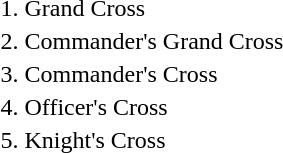<table>
<tr>
<td>1. Grand Cross</td>
<td></td>
</tr>
<tr>
<td>2. Commander's Grand Cross</td>
<td></td>
</tr>
<tr>
<td>3. Commander's Cross</td>
<td></td>
</tr>
<tr>
<td>4. Officer's Cross</td>
<td></td>
</tr>
<tr>
<td>5. Knight's Cross</td>
<td></td>
</tr>
</table>
